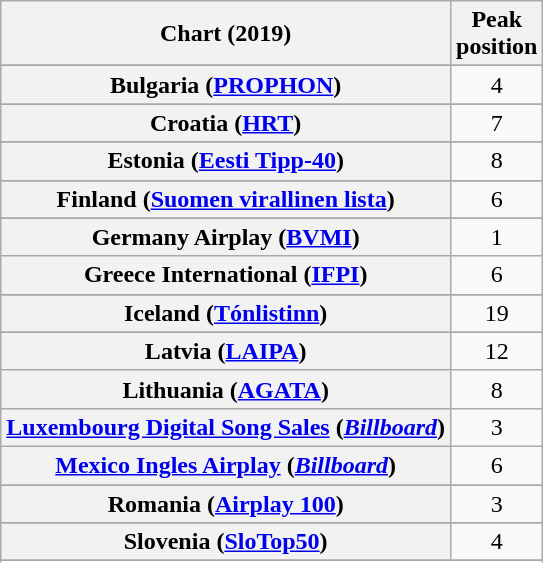<table class="wikitable sortable plainrowheaders" style="text-align:center">
<tr>
<th scope="col">Chart (2019)</th>
<th scope="col">Peak<br>position</th>
</tr>
<tr>
</tr>
<tr>
</tr>
<tr>
</tr>
<tr>
</tr>
<tr>
<th scope="row">Bulgaria (<a href='#'>PROPHON</a>)</th>
<td>4</td>
</tr>
<tr>
</tr>
<tr>
</tr>
<tr>
</tr>
<tr>
<th scope="row">Croatia (<a href='#'>HRT</a>)</th>
<td>7</td>
</tr>
<tr>
</tr>
<tr>
</tr>
<tr>
</tr>
<tr>
<th scope="row">Estonia (<a href='#'>Eesti Tipp-40</a>)</th>
<td>8</td>
</tr>
<tr>
</tr>
<tr>
<th scope="row">Finland (<a href='#'>Suomen virallinen lista</a>)</th>
<td>6</td>
</tr>
<tr>
</tr>
<tr>
</tr>
<tr>
<th scope="row">Germany Airplay (<a href='#'>BVMI</a>)</th>
<td>1</td>
</tr>
<tr>
<th scope="row">Greece International (<a href='#'>IFPI</a>)</th>
<td>6</td>
</tr>
<tr>
</tr>
<tr>
</tr>
<tr>
</tr>
<tr>
<th scope="row">Iceland (<a href='#'>Tónlistinn</a>)</th>
<td>19</td>
</tr>
<tr>
</tr>
<tr>
</tr>
<tr>
<th scope="row">Latvia (<a href='#'>LAIPA</a>)</th>
<td>12</td>
</tr>
<tr>
<th scope="row">Lithuania (<a href='#'>AGATA</a>)</th>
<td>8</td>
</tr>
<tr>
<th scope="row"><a href='#'>Luxembourg Digital Song Sales</a> (<em><a href='#'>Billboard</a></em>)</th>
<td>3</td>
</tr>
<tr>
<th scope="row"><a href='#'>Mexico Ingles Airplay</a> (<em><a href='#'>Billboard</a></em>)</th>
<td>6</td>
</tr>
<tr>
</tr>
<tr>
</tr>
<tr>
</tr>
<tr>
</tr>
<tr>
</tr>
<tr>
</tr>
<tr>
<th scope="row">Romania (<a href='#'>Airplay 100</a>)</th>
<td>3</td>
</tr>
<tr>
</tr>
<tr>
</tr>
<tr>
</tr>
<tr>
</tr>
<tr>
<th scope="row">Slovenia (<a href='#'>SloTop50</a>)</th>
<td>4</td>
</tr>
<tr>
</tr>
<tr>
</tr>
<tr>
</tr>
<tr>
</tr>
<tr>
</tr>
<tr>
</tr>
<tr>
</tr>
<tr>
</tr>
<tr>
</tr>
</table>
